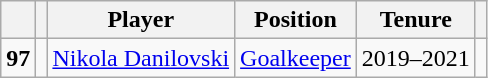<table class="wikitable" style="text-align:center">
<tr>
<th></th>
<th></th>
<th>Player</th>
<th>Position</th>
<th>Tenure</th>
<th></th>
</tr>
<tr>
<td><strong>97</strong></td>
<td></td>
<td><a href='#'>Nikola Danilovski</a></td>
<td><a href='#'>Goalkeeper</a></td>
<td>2019–2021</td>
<td></td>
</tr>
</table>
